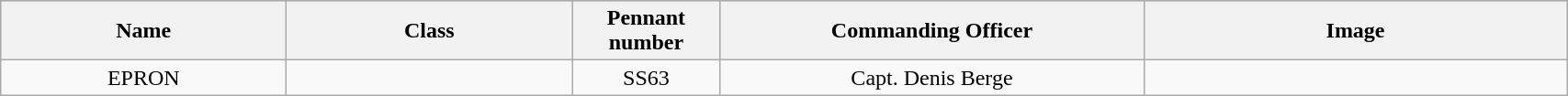<table class="wikitable" style="text-align:center">
<tr style="background:#cccccc">
<th scope="col" style="width: 200px;">Name</th>
<th scope="col" style="width: 200px;">Class</th>
<th scope="col" style="width: 100px;">Pennant number</th>
<th scope="col" style="width: 300px;">Commanding Officer</th>
<th scope="col" style="width: 300px;">Image</th>
</tr>
<tr>
<td>EPRON</td>
<td></td>
<td>SS63</td>
<td>Capt. Denis Berge</td>
<td></td>
</tr>
</table>
